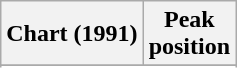<table class="wikitable sortable">
<tr>
<th>Chart (1991)</th>
<th>Peak<br>position</th>
</tr>
<tr>
</tr>
<tr>
</tr>
</table>
